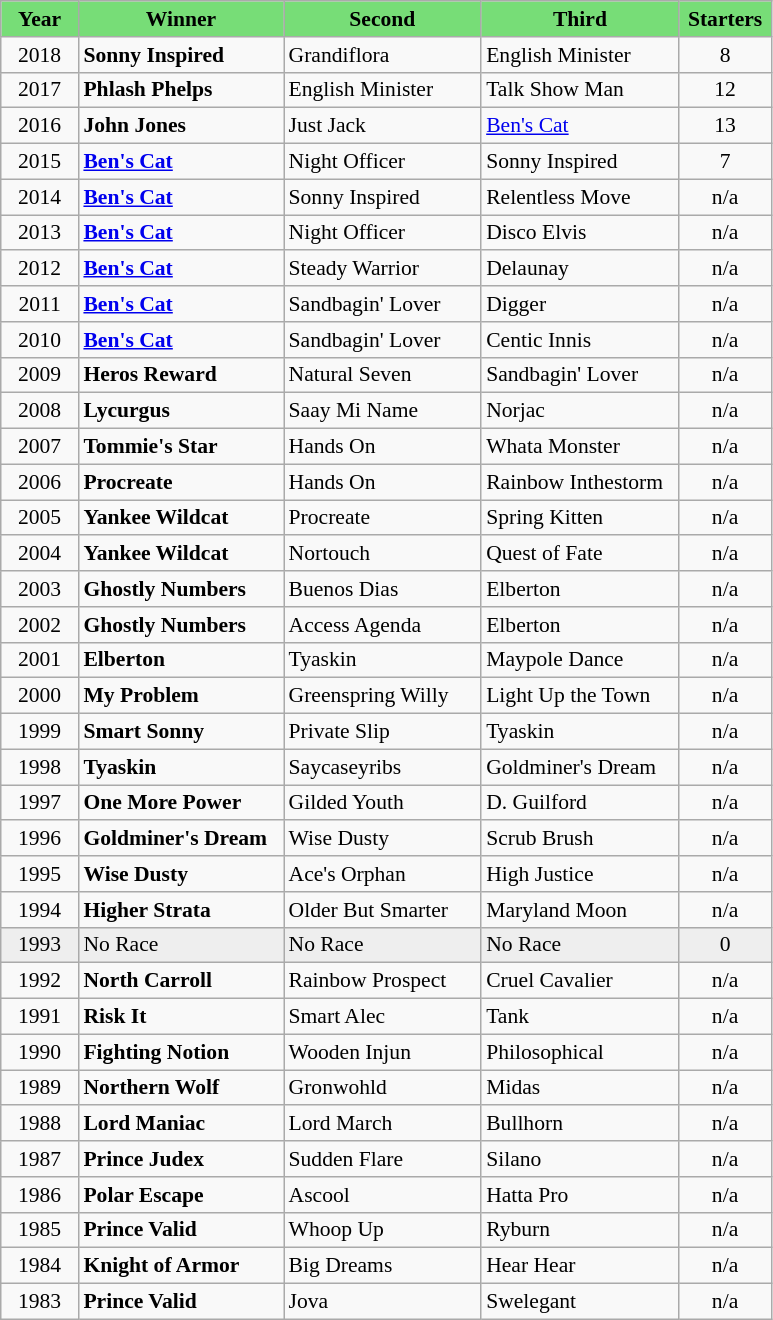<table class = "wikitable sortable" | border="1" cellpadding="0" style="border-collapse: collapse; font-size:90%">
<tr bgcolor="#77dd77" align="center">
<td width="45px"><strong>Year</strong> <br></td>
<td width="130px"><strong>Winner</strong> <br></td>
<td width="125px"><strong>Second</strong> <br></td>
<td width="125px"><strong>Third</strong> <br></td>
<td width="55px"><strong>Starters</strong></td>
</tr>
<tr>
<td align=center>2018</td>
<td><strong>Sonny Inspired</strong></td>
<td>Grandiflora</td>
<td>English Minister</td>
<td align=center>8</td>
</tr>
<tr>
<td align=center>2017</td>
<td><strong>Phlash Phelps</strong></td>
<td>English Minister</td>
<td>Talk Show Man</td>
<td align=center>12</td>
</tr>
<tr>
<td align=center>2016</td>
<td><strong>John Jones</strong></td>
<td>Just Jack</td>
<td><a href='#'>Ben's Cat</a></td>
<td align=center>13</td>
</tr>
<tr>
<td align=center>2015</td>
<td><strong><a href='#'>Ben's Cat</a></strong></td>
<td>Night Officer</td>
<td>Sonny Inspired</td>
<td align=center>7</td>
</tr>
<tr>
<td align=center>2014</td>
<td><strong><a href='#'>Ben's Cat</a></strong></td>
<td>Sonny Inspired</td>
<td>Relentless Move</td>
<td align=center>n/a</td>
</tr>
<tr>
<td align=center>2013</td>
<td><strong><a href='#'>Ben's Cat</a></strong></td>
<td>Night Officer</td>
<td>Disco Elvis</td>
<td align=center>n/a</td>
</tr>
<tr>
<td align=center>2012</td>
<td><strong><a href='#'>Ben's Cat</a></strong></td>
<td>Steady Warrior</td>
<td>Delaunay</td>
<td align=center>n/a</td>
</tr>
<tr>
<td align=center>2011</td>
<td><strong><a href='#'>Ben's Cat</a></strong></td>
<td>Sandbagin' Lover</td>
<td>Digger</td>
<td align=center>n/a</td>
</tr>
<tr>
<td align=center>2010</td>
<td><strong><a href='#'>Ben's Cat</a></strong></td>
<td>Sandbagin' Lover</td>
<td>Centic Innis</td>
<td align=center>n/a</td>
</tr>
<tr>
<td align=center>2009</td>
<td><strong>Heros Reward</strong></td>
<td>Natural Seven</td>
<td>Sandbagin' Lover</td>
<td align=center>n/a</td>
</tr>
<tr>
<td align=center>2008</td>
<td><strong>Lycurgus</strong></td>
<td>Saay Mi Name</td>
<td>Norjac</td>
<td align=center>n/a</td>
</tr>
<tr>
<td align=center>2007</td>
<td><strong>Tommie's Star</strong></td>
<td>Hands On</td>
<td>Whata Monster</td>
<td align=center>n/a</td>
</tr>
<tr>
<td align=center>2006</td>
<td><strong>Procreate</strong></td>
<td>Hands On</td>
<td>Rainbow Inthestorm</td>
<td align=center>n/a</td>
</tr>
<tr>
<td align=center>2005</td>
<td><strong>Yankee Wildcat</strong></td>
<td>Procreate</td>
<td>Spring Kitten</td>
<td align=center>n/a</td>
</tr>
<tr>
<td align=center>2004</td>
<td><strong>Yankee Wildcat</strong></td>
<td>Nortouch</td>
<td>Quest of Fate</td>
<td align=center>n/a</td>
</tr>
<tr>
<td align=center>2003</td>
<td><strong>Ghostly Numbers</strong></td>
<td>Buenos Dias</td>
<td>Elberton</td>
<td align=center>n/a</td>
</tr>
<tr>
<td align=center>2002</td>
<td><strong>Ghostly Numbers</strong></td>
<td>Access Agenda</td>
<td>Elberton</td>
<td align=center>n/a</td>
</tr>
<tr>
<td align=center>2001</td>
<td><strong>Elberton</strong></td>
<td>Tyaskin</td>
<td>Maypole Dance</td>
<td align=center>n/a</td>
</tr>
<tr>
<td align=center>2000</td>
<td><strong>My Problem</strong></td>
<td>Greenspring Willy</td>
<td>Light Up the Town</td>
<td align=center>n/a</td>
</tr>
<tr>
<td align=center>1999</td>
<td><strong>Smart Sonny</strong></td>
<td>Private Slip</td>
<td>Tyaskin</td>
<td align=center>n/a</td>
</tr>
<tr>
<td align=center>1998</td>
<td><strong>Tyaskin</strong></td>
<td>Saycaseyribs</td>
<td>Goldminer's Dream</td>
<td align=center>n/a</td>
</tr>
<tr>
<td align=center>1997</td>
<td><strong>One More Power</strong></td>
<td>Gilded Youth</td>
<td>D. Guilford</td>
<td align=center>n/a</td>
</tr>
<tr>
<td align=center>1996</td>
<td><strong>Goldminer's Dream</strong></td>
<td>Wise Dusty</td>
<td>Scrub Brush</td>
<td align=center>n/a</td>
</tr>
<tr>
<td align=center>1995</td>
<td><strong>Wise Dusty</strong></td>
<td>Ace's Orphan</td>
<td>High Justice</td>
<td align=center>n/a</td>
</tr>
<tr>
<td align=center>1994</td>
<td><strong>Higher Strata</strong></td>
<td>Older But Smarter</td>
<td>Maryland Moon</td>
<td align=center>n/a</td>
</tr>
<tr bgcolor="#eeeeee">
<td align=center>1993</td>
<td>No Race</td>
<td>No Race</td>
<td>No Race</td>
<td align=center>0</td>
</tr>
<tr>
<td align=center>1992</td>
<td><strong>North Carroll</strong></td>
<td>Rainbow Prospect</td>
<td>Cruel Cavalier</td>
<td align=center>n/a</td>
</tr>
<tr>
<td align=center>1991</td>
<td><strong>Risk It</strong></td>
<td>Smart Alec</td>
<td>Tank</td>
<td align=center>n/a</td>
</tr>
<tr>
<td align=center>1990</td>
<td><strong>Fighting Notion</strong></td>
<td>Wooden Injun</td>
<td>Philosophical</td>
<td align=center>n/a</td>
</tr>
<tr>
<td align=center>1989</td>
<td><strong>Northern Wolf</strong></td>
<td>Gronwohld</td>
<td>Midas</td>
<td align=center>n/a</td>
</tr>
<tr>
<td align=center>1988</td>
<td><strong>Lord Maniac</strong></td>
<td>Lord March</td>
<td>Bullhorn</td>
<td align=center>n/a</td>
</tr>
<tr>
<td align=center>1987</td>
<td><strong>Prince Judex</strong></td>
<td>Sudden Flare</td>
<td>Silano</td>
<td align=center>n/a</td>
</tr>
<tr>
<td align=center>1986</td>
<td><strong>Polar Escape</strong></td>
<td>Ascool</td>
<td>Hatta Pro</td>
<td align=center>n/a</td>
</tr>
<tr>
<td align=center>1985</td>
<td><strong>Prince Valid</strong></td>
<td>Whoop Up</td>
<td>Ryburn</td>
<td align=center>n/a</td>
</tr>
<tr>
<td align=center>1984</td>
<td><strong>Knight of Armor</strong></td>
<td>Big Dreams</td>
<td>Hear Hear</td>
<td align=center>n/a</td>
</tr>
<tr>
<td align=center>1983</td>
<td><strong>Prince Valid</strong></td>
<td>Jova</td>
<td>Swelegant</td>
<td align=center>n/a</td>
</tr>
</table>
